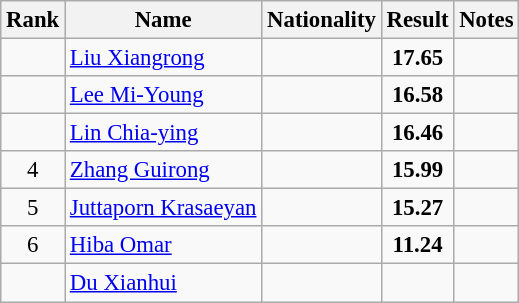<table class="wikitable sortable" style="text-align:center;font-size:95%">
<tr>
<th>Rank</th>
<th>Name</th>
<th>Nationality</th>
<th>Result</th>
<th>Notes</th>
</tr>
<tr>
<td></td>
<td align=left><a href='#'>Liu Xiangrong</a></td>
<td align=left></td>
<td><strong>17.65</strong></td>
<td></td>
</tr>
<tr>
<td></td>
<td align=left><a href='#'>Lee Mi-Young</a></td>
<td align=left></td>
<td><strong>16.58</strong></td>
<td></td>
</tr>
<tr>
<td></td>
<td align=left><a href='#'>Lin Chia-ying</a></td>
<td align=left></td>
<td><strong>16.46</strong></td>
<td></td>
</tr>
<tr>
<td>4</td>
<td align=left><a href='#'>Zhang Guirong</a></td>
<td align=left></td>
<td><strong>15.99</strong></td>
<td></td>
</tr>
<tr>
<td>5</td>
<td align=left><a href='#'>Juttaporn Krasaeyan</a></td>
<td align=left></td>
<td><strong>15.27</strong></td>
<td></td>
</tr>
<tr>
<td>6</td>
<td align=left><a href='#'>Hiba Omar</a></td>
<td align=left></td>
<td><strong>11.24</strong></td>
<td></td>
</tr>
<tr>
<td></td>
<td align=left><a href='#'>Du Xianhui</a></td>
<td align=left></td>
<td><strong></strong></td>
<td></td>
</tr>
</table>
